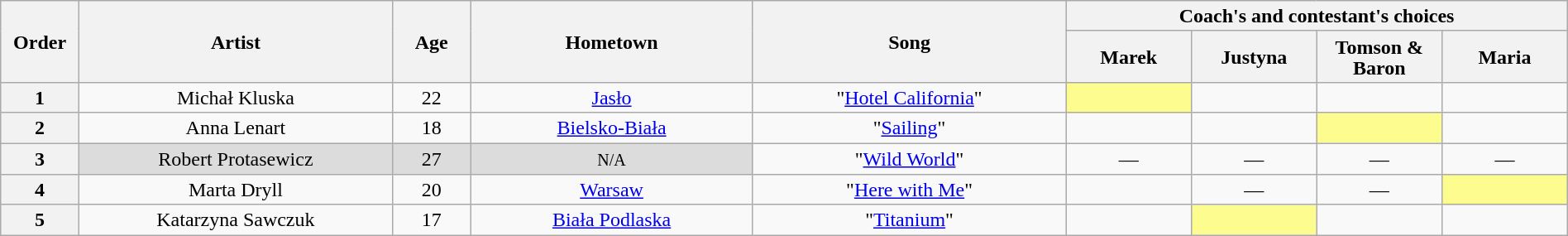<table class="wikitable" style="text-align:center; line-height:17px; width:100%;">
<tr>
<th width="5%" rowspan="2" scope="col">Order</th>
<th scope="col" rowspan="2" width="20%">Artist</th>
<th width="5%" rowspan="2" scope="col">Age</th>
<th scope="col" rowspan="2" width="18%">Hometown</th>
<th scope="col" rowspan="2" width="20%">Song</th>
<th scope="col" colspan="4" width="32%">Coach's and contestant's choices</th>
</tr>
<tr>
<th width="8%">Marek</th>
<th width="8%">Justyna</th>
<th width="8%">Tomson & Baron</th>
<th width="8%">Maria</th>
</tr>
<tr>
<th>1</th>
<td>Michał Kluska</td>
<td>22</td>
<td><a href='#'>Jasło</a></td>
<td>"<a href='#'>Hotel California</a>"</td>
<td style="background:#fdfc8f;"><strong></strong></td>
<td><strong></strong></td>
<td><strong></strong></td>
<td><strong></strong></td>
</tr>
<tr>
<th>2</th>
<td>Anna Lenart</td>
<td>18</td>
<td><a href='#'>Bielsko-Biała</a></td>
<td>"<a href='#'>Sailing</a>"</td>
<td><strong></strong></td>
<td><strong></strong></td>
<td style="background:#fdfc8f;"><strong></strong></td>
<td><strong></strong></td>
</tr>
<tr>
<th>3</th>
<td style="background:#DCDCDC;">Robert Protasewicz</td>
<td style="background:#DCDCDC;">27</td>
<td style="background:#DCDCDC;"><small>N/A</small></td>
<td>"<a href='#'>Wild World</a>"</td>
<td>—</td>
<td>—</td>
<td>—</td>
<td>—</td>
</tr>
<tr>
<th>4</th>
<td>Marta Dryll</td>
<td>20</td>
<td><a href='#'>Warsaw</a></td>
<td>"<a href='#'>Here with Me</a>"</td>
<td><strong></strong></td>
<td>—</td>
<td>—</td>
<td style="background:#fdfc8f;"><strong></strong></td>
</tr>
<tr>
<th>5</th>
<td>Katarzyna Sawczuk</td>
<td>17</td>
<td><a href='#'>Biała Podlaska</a></td>
<td>"<a href='#'>Titanium</a>"</td>
<td><strong></strong></td>
<td style="background:#fdfc8f;"><strong></strong></td>
<td><strong></strong></td>
<td><strong></strong></td>
</tr>
</table>
